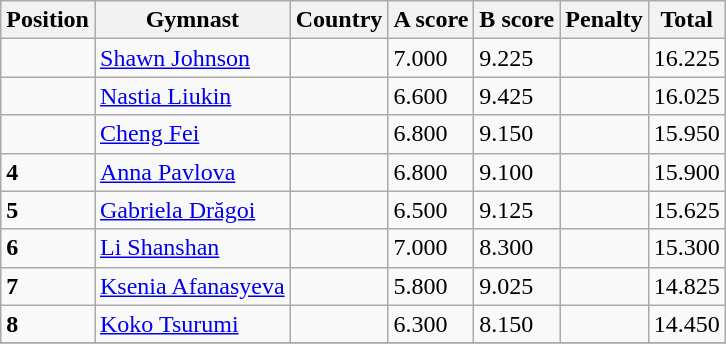<table class="wikitable sortable" style="text-align:left; font-size:100%">
<tr>
<th>Position</th>
<th>Gymnast</th>
<th>Country</th>
<th>A score</th>
<th>B score</th>
<th>Penalty</th>
<th>Total</th>
</tr>
<tr>
<td></td>
<td><a href='#'>Shawn Johnson</a></td>
<td></td>
<td>7.000</td>
<td>9.225</td>
<td></td>
<td>16.225</td>
</tr>
<tr>
<td></td>
<td><a href='#'>Nastia Liukin</a></td>
<td></td>
<td>6.600</td>
<td>9.425</td>
<td></td>
<td>16.025</td>
</tr>
<tr>
<td></td>
<td><a href='#'>Cheng Fei</a></td>
<td></td>
<td>6.800</td>
<td>9.150</td>
<td></td>
<td>15.950</td>
</tr>
<tr>
<td><strong>4</strong></td>
<td><a href='#'>Anna Pavlova</a></td>
<td></td>
<td>6.800</td>
<td>9.100</td>
<td></td>
<td>15.900</td>
</tr>
<tr>
<td><strong>5</strong></td>
<td><a href='#'>Gabriela Drăgoi</a></td>
<td></td>
<td>6.500</td>
<td>9.125</td>
<td></td>
<td>15.625</td>
</tr>
<tr>
<td><strong>6</strong></td>
<td><a href='#'>Li Shanshan</a></td>
<td></td>
<td>7.000</td>
<td>8.300</td>
<td></td>
<td>15.300</td>
</tr>
<tr>
<td><strong>7</strong></td>
<td><a href='#'>Ksenia Afanasyeva</a></td>
<td></td>
<td>5.800</td>
<td>9.025</td>
<td></td>
<td>14.825</td>
</tr>
<tr>
<td><strong>8</strong></td>
<td><a href='#'>Koko Tsurumi</a></td>
<td></td>
<td>6.300</td>
<td>8.150</td>
<td></td>
<td>14.450</td>
</tr>
<tr>
</tr>
</table>
